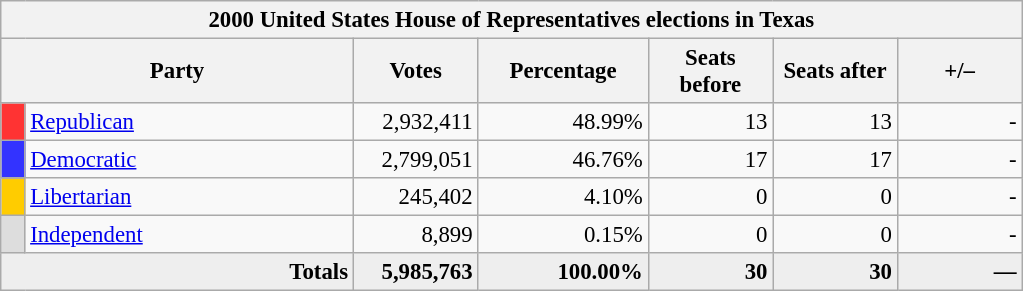<table class="wikitable" style="font-size: 95%;">
<tr>
<th colspan="7">2000 United States House of Representatives elections in Texas</th>
</tr>
<tr>
<th colspan=2 style="width: 15em">Party</th>
<th style="width: 5em">Votes</th>
<th style="width: 7em">Percentage</th>
<th style="width: 5em">Seats before</th>
<th style="width: 5em">Seats after</th>
<th style="width: 5em">+/–</th>
</tr>
<tr>
<th style="background-color:#FF3333; width: 3px"></th>
<td style="width: 130px"><a href='#'>Republican</a></td>
<td align="right">2,932,411</td>
<td align="right">48.99%</td>
<td align="right">13</td>
<td align="right">13</td>
<td align="right">-</td>
</tr>
<tr>
<th style="background-color:#3333FF; width: 3px"></th>
<td style="width: 130px"><a href='#'>Democratic</a></td>
<td align="right">2,799,051</td>
<td align="right">46.76%</td>
<td align="right">17</td>
<td align="right">17</td>
<td align="right">-</td>
</tr>
<tr>
<th style="background-color:#FFCC00; width: 3px"></th>
<td style="width: 130px"><a href='#'>Libertarian</a></td>
<td align="right">245,402</td>
<td align="right">4.10%</td>
<td align="right">0</td>
<td align="right">0</td>
<td align="right">-</td>
</tr>
<tr>
<th style="background-color:#DDDDDD; width: 3px"></th>
<td style="width: 130px"><a href='#'>Independent</a></td>
<td align="right">8,899</td>
<td align="right">0.15%</td>
<td align="right">0</td>
<td align="right">0</td>
<td align="right">-</td>
</tr>
<tr bgcolor="#EEEEEE">
<td colspan="2" align="right"><strong>Totals</strong></td>
<td align="right"><strong>5,985,763</strong></td>
<td align="right"><strong>100.00%</strong></td>
<td align="right"><strong>30</strong></td>
<td align="right"><strong>30</strong></td>
<td align="right"><strong>—</strong></td>
</tr>
</table>
